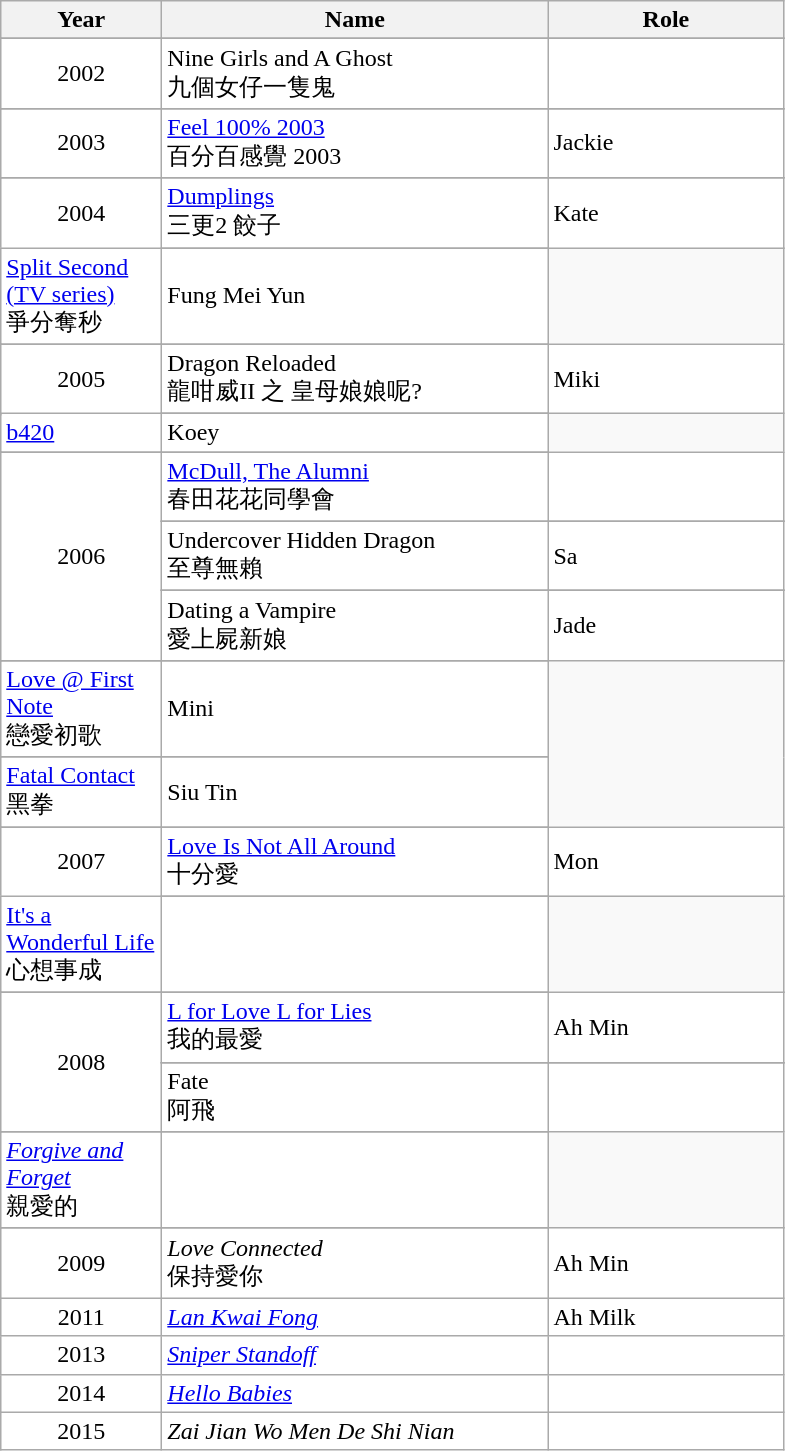<table class="wikitable">
<tr>
<th align-"left" width="100">Year</th>
<th align="left" width="250">Name</th>
<th align="left" width="150">Role</th>
</tr>
<tr>
</tr>
<tr bgcolor="#FFFFFF">
<td align="center">2002</td>
<td align="left">Nine Girls and A Ghost <br> 九個女仔一隻鬼</td>
<td align="left"></td>
</tr>
<tr>
</tr>
<tr bgcolor="#FFFFFF">
<td align="center">2003</td>
<td align="left"><a href='#'>Feel 100% 2003</a> <br> 百分百感覺 2003</td>
<td align="left">Jackie</td>
</tr>
<tr>
</tr>
<tr bgcolor="#FFFFFF">
<td rowspan = "2" align="center">2004</td>
<td align="left"><a href='#'>Dumplings</a> <br> 三更2 餃子</td>
<td align="left">Kate</td>
</tr>
<tr>
</tr>
<tr bgcolor="#FFFFFF">
<td align="left"><a href='#'>Split Second (TV series)</a> <br> 爭分奪秒</td>
<td align="left">Fung Mei Yun</td>
</tr>
<tr>
</tr>
<tr bgcolor="#FFFFFF">
<td rowspan = "2" align="center">2005</td>
<td align="left">Dragon Reloaded <br>龍咁威II 之 皇母娘娘呢?</td>
<td align="left">Miki</td>
</tr>
<tr>
</tr>
<tr bgcolor="#FFFFFF">
<td align="left"><a href='#'>b420</a></td>
<td align="left">Koey</td>
</tr>
<tr>
</tr>
<tr bgcolor="#FFFFFF">
<td rowspan="5" align="center">2006</td>
<td align="left"><a href='#'>McDull, The Alumni</a> <br> 春田花花同學會</td>
<td align="left"></td>
</tr>
<tr>
</tr>
<tr bgcolor="#FFFFFF">
<td align="left">Undercover Hidden Dragon <br> 至尊無賴</td>
<td align="left">Sa</td>
</tr>
<tr>
</tr>
<tr bgcolor="#FFFFFF">
<td align="left">Dating a Vampire <br> 愛上屍新娘</td>
<td align="left">Jade</td>
</tr>
<tr>
</tr>
<tr bgcolor="#FFFFFF">
<td align="left"><a href='#'>Love @ First Note</a><br>戀愛初歌</td>
<td align="left">Mini</td>
</tr>
<tr>
</tr>
<tr bgcolor="#FFFFFF">
<td align="left"><a href='#'>Fatal Contact</a><br>黑拳</td>
<td align="left">Siu Tin</td>
</tr>
<tr>
</tr>
<tr bgcolor="#FFFFFF">
<td rowspan="2" align="center">2007</td>
<td align="left"><a href='#'>Love Is Not All Around</a><br>十分愛</td>
<td align="left">Mon</td>
</tr>
<tr>
</tr>
<tr bgcolor="#FFFFFF">
<td align="left"><a href='#'>It's a Wonderful Life</a><br>心想事成</td>
<td align="left"></td>
</tr>
<tr>
</tr>
<tr bgcolor="#FFFFFF">
<td rowspan="3" align="center">2008</td>
<td align="left"><a href='#'>L for Love L for Lies</a><br>我的最愛</td>
<td align="left">Ah Min</td>
</tr>
<tr>
</tr>
<tr bgcolor="#FFFFFF">
<td align="left">Fate<br>阿飛</td>
<td align="left"></td>
</tr>
<tr>
</tr>
<tr bgcolor="#FFFFFF">
<td align="left"><em><a href='#'>Forgive and Forget</a></em><br>親愛的</td>
<td align="left"></td>
</tr>
<tr>
</tr>
<tr bgcolor="#FFFFFF">
<td align="center">2009</td>
<td align="left"><em>Love Connected</em><br>保持愛你</td>
<td align="left">Ah Min</td>
</tr>
<tr bgcolor="#FFFFFF">
<td align="center">2011</td>
<td align="left"><em><a href='#'>Lan Kwai Fong</a></em></td>
<td align="left">Ah Milk</td>
</tr>
<tr bgcolor="#FFFFFF">
<td align="center">2013</td>
<td align="left"><em><a href='#'>Sniper Standoff</a></em></td>
<td align="left"></td>
</tr>
<tr bgcolor="#FFFFFF">
<td align="center">2014</td>
<td align="left"><em><a href='#'>Hello Babies</a></em></td>
<td align="left"></td>
</tr>
<tr bgcolor="#FFFFFF">
<td align="center">2015</td>
<td align="left"><em>Zai Jian Wo Men De Shi Nian</em></td>
<td align="left"></td>
</tr>
</table>
